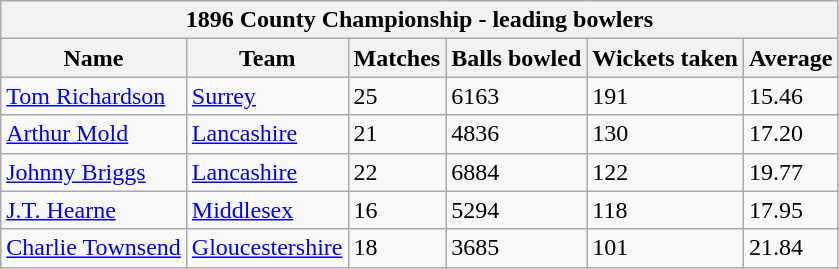<table class="wikitable">
<tr>
<th bgcolor="#efefef" colspan="6">1896 County Championship - leading bowlers</th>
</tr>
<tr bgcolor="#efefef">
<th>Name</th>
<th>Team</th>
<th>Matches</th>
<th>Balls bowled</th>
<th>Wickets taken</th>
<th>Average</th>
</tr>
<tr>
<td><a href='#'>Tom Richardson</a></td>
<td><a href='#'>Surrey</a></td>
<td>25</td>
<td>6163</td>
<td>191</td>
<td>15.46</td>
</tr>
<tr>
<td><a href='#'>Arthur Mold</a></td>
<td><a href='#'>Lancashire</a></td>
<td>21</td>
<td>4836</td>
<td>130</td>
<td>17.20</td>
</tr>
<tr>
<td><a href='#'>Johnny Briggs</a></td>
<td><a href='#'>Lancashire</a></td>
<td>22</td>
<td>6884</td>
<td>122</td>
<td>19.77</td>
</tr>
<tr>
<td><a href='#'>J.T. Hearne</a></td>
<td><a href='#'>Middlesex</a></td>
<td>16</td>
<td>5294</td>
<td>118</td>
<td>17.95</td>
</tr>
<tr>
<td><a href='#'>Charlie Townsend</a></td>
<td><a href='#'>Gloucestershire</a></td>
<td>18</td>
<td>3685</td>
<td>101</td>
<td>21.84</td>
</tr>
</table>
